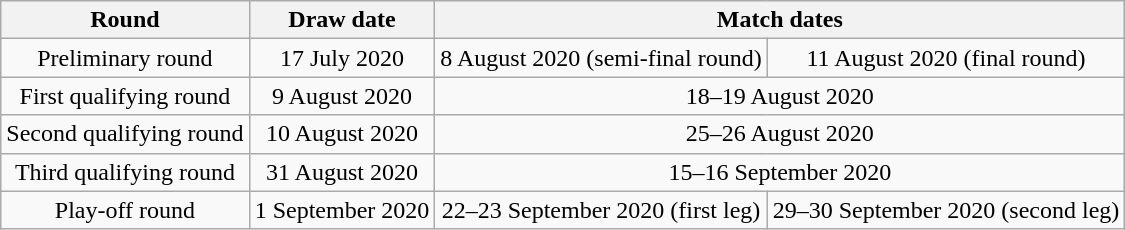<table class="wikitable" style="text-align:center">
<tr>
<th>Round</th>
<th>Draw date</th>
<th colspan=2>Match dates</th>
</tr>
<tr>
<td>Preliminary round</td>
<td>17 July 2020</td>
<td>8 August 2020 (semi-final round)</td>
<td>11 August 2020 (final round)</td>
</tr>
<tr>
<td>First qualifying round</td>
<td>9 August 2020</td>
<td colspan="2">18–19 August 2020</td>
</tr>
<tr>
<td>Second qualifying round</td>
<td>10 August 2020</td>
<td colspan="2">25–26 August 2020</td>
</tr>
<tr>
<td>Third qualifying round</td>
<td>31 August 2020</td>
<td colspan="2">15–16 September 2020</td>
</tr>
<tr>
<td>Play-off round</td>
<td>1 September 2020</td>
<td>22–23 September 2020 (first leg)</td>
<td>29–30 September 2020 (second leg)</td>
</tr>
</table>
